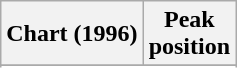<table class="wikitable sortable plainrowheaders" style="text-align:center">
<tr>
<th scope="col">Chart (1996)</th>
<th scope="col">Peak<br>position</th>
</tr>
<tr>
</tr>
<tr>
</tr>
<tr>
</tr>
</table>
